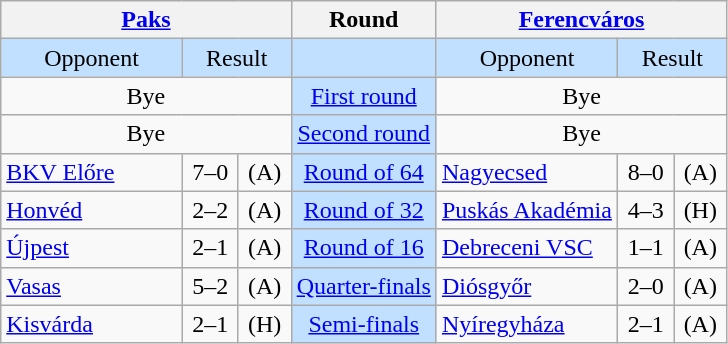<table class="wikitable" style="text-align:center; white-space:nowrap;">
<tr>
<th colspan="3"><a href='#'>Paks</a></th>
<th>Round</th>
<th colspan="3"><a href='#'>Ferencváros</a></th>
</tr>
<tr style="background:#C1E0FF;">
<td style="width:25%;">Opponent</td>
<td colspan="2"; style="width:15%;">Result</td>
<td></td>
<td style="width:25%;">Opponent</td>
<td colspan="2"; style="width:15%;">Result</td>
</tr>
<tr>
<td colspan="3" align="center">Bye</td>
<td style="background:#C1E0FF;"><a href='#'>First round</a></td>
<td colspan="3" align="center">Bye</td>
</tr>
<tr>
<td colspan="3" align="center">Bye</td>
<td style="background:#C1E0FF;"><a href='#'>Second round</a></td>
<td colspan="3" align="center">Bye</td>
</tr>
<tr>
<td style="text-align:left;"><a href='#'>BKV Előre</a> </td>
<td>7–0</td>
<td>(A)</td>
<td style="background:#C1E0FF;"><a href='#'>Round of 64</a></td>
<td style="text-align:left;"><a href='#'>Nagyecsed</a> </td>
<td>8–0</td>
<td>(A)</td>
</tr>
<tr>
<td style="text-align:left;"><a href='#'>Honvéd</a> </td>
<td>2–2 </td>
<td>(A)</td>
<td style="background:#C1E0FF;"><a href='#'>Round of 32</a></td>
<td style="text-align:left;"><a href='#'>Puskás Akadémia</a> </td>
<td>4–3 </td>
<td>(H)</td>
</tr>
<tr>
<td style="text-align:left;"><a href='#'>Újpest</a> </td>
<td>2–1 </td>
<td>(A)</td>
<td style="background:#C1E0FF;"><a href='#'>Round of 16</a></td>
<td style="text-align:left;"><a href='#'>Debreceni VSC</a> </td>
<td>1–1 </td>
<td>(A)</td>
</tr>
<tr>
<td style="text-align:left;"><a href='#'>Vasas</a> </td>
<td>5–2 </td>
<td>(A)</td>
<td style="background:#C1E0FF;"><a href='#'>Quarter-finals</a></td>
<td style="text-align:left;"><a href='#'>Diósgyőr</a> </td>
<td>2–0</td>
<td>(A)</td>
</tr>
<tr>
<td style="text-align:left;"><a href='#'>Kisvárda</a> </td>
<td>2–1</td>
<td>(H)</td>
<td style="background:#C1E0FF;"><a href='#'>Semi-finals</a></td>
<td style="text-align:left;"><a href='#'>Nyíregyháza</a> </td>
<td>2–1</td>
<td>(A)</td>
</tr>
</table>
